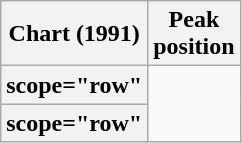<table class="wikitable plainrowheaders sortable">
<tr>
<th scope="col">Chart (1991)</th>
<th scope="col">Peak<br>position</th>
</tr>
<tr>
<th>scope="row" </th>
</tr>
<tr>
<th>scope="row" </th>
</tr>
</table>
